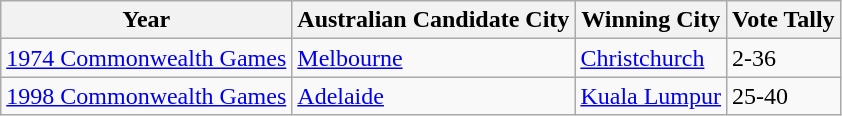<table class="wikitable">
<tr>
<th>Year</th>
<th>Australian Candidate City</th>
<th>Winning City</th>
<th>Vote Tally</th>
</tr>
<tr>
<td><a href='#'>1974 Commonwealth Games</a></td>
<td><a href='#'>Melbourne</a></td>
<td><a href='#'>Christchurch</a></td>
<td>2-36</td>
</tr>
<tr>
<td><a href='#'>1998 Commonwealth Games</a></td>
<td><a href='#'>Adelaide</a></td>
<td><a href='#'>Kuala Lumpur</a></td>
<td>25-40</td>
</tr>
</table>
